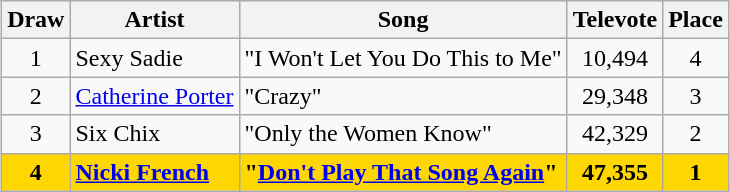<table class="sortable wikitable" style="margin: 1em auto 1em auto; text-align:center;">
<tr>
<th>Draw</th>
<th>Artist</th>
<th>Song</th>
<th>Televote</th>
<th>Place</th>
</tr>
<tr>
<td>1</td>
<td style="text-align:left;">Sexy Sadie</td>
<td style="text-align:left;">"I Won't Let You Do This to Me"</td>
<td>10,494</td>
<td>4</td>
</tr>
<tr>
<td>2</td>
<td style="text-align:left;"><a href='#'>Catherine Porter</a></td>
<td style="text-align:left;">"Crazy"</td>
<td>29,348</td>
<td>3</td>
</tr>
<tr>
<td>3</td>
<td style="text-align:left;">Six Chix</td>
<td style="text-align:left;">"Only the Women Know"</td>
<td>42,329</td>
<td>2</td>
</tr>
<tr style="font-weight:bold; background: gold;">
<td>4</td>
<td style="text-align:left;"><a href='#'>Nicki French</a></td>
<td style="text-align:left;">"<a href='#'>Don't Play That Song Again</a>"</td>
<td>47,355</td>
<td>1</td>
</tr>
</table>
